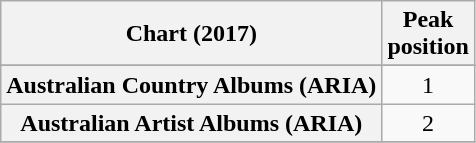<table class="wikitable sortable plainrowheaders" style="text-align:center">
<tr>
<th scope="col">Chart (2017)</th>
<th scope="col">Peak<br> position</th>
</tr>
<tr>
</tr>
<tr>
<th scope="row">Australian Country Albums (ARIA)</th>
<td>1</td>
</tr>
<tr>
<th scope="row">Australian Artist Albums (ARIA)</th>
<td>2</td>
</tr>
<tr>
</tr>
</table>
